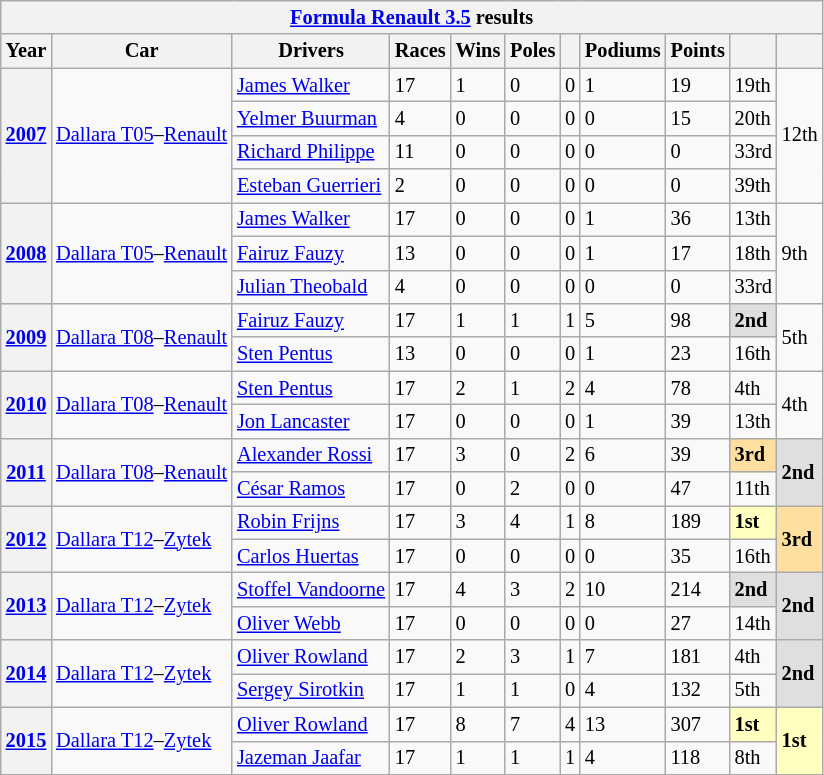<table class="wikitable" style="font-size:85%">
<tr>
<th colspan=11><a href='#'>Formula Renault 3.5</a> results</th>
</tr>
<tr>
<th>Year</th>
<th>Car</th>
<th>Drivers</th>
<th>Races</th>
<th>Wins</th>
<th>Poles</th>
<th></th>
<th>Podiums</th>
<th>Points</th>
<th></th>
<th></th>
</tr>
<tr>
<th rowspan=4><a href='#'>2007</a></th>
<td rowspan=4><a href='#'>Dallara T05</a>–<a href='#'>Renault</a></td>
<td> <a href='#'>James Walker</a></td>
<td>17</td>
<td>1</td>
<td>0</td>
<td>0</td>
<td>1</td>
<td>19</td>
<td>19th</td>
<td rowspan=4>12th</td>
</tr>
<tr>
<td> <a href='#'>Yelmer Buurman</a></td>
<td>4</td>
<td>0</td>
<td>0</td>
<td>0</td>
<td>0</td>
<td>15</td>
<td>20th</td>
</tr>
<tr>
<td> <a href='#'>Richard Philippe</a></td>
<td>11</td>
<td>0</td>
<td>0</td>
<td>0</td>
<td>0</td>
<td>0</td>
<td>33rd</td>
</tr>
<tr>
<td> <a href='#'>Esteban Guerrieri</a></td>
<td>2</td>
<td>0</td>
<td>0</td>
<td>0</td>
<td>0</td>
<td>0</td>
<td>39th</td>
</tr>
<tr>
<th rowspan=3><a href='#'>2008</a></th>
<td rowspan=3><a href='#'>Dallara T05</a>–<a href='#'>Renault</a></td>
<td> <a href='#'>James Walker</a></td>
<td>17</td>
<td>0</td>
<td>0</td>
<td>0</td>
<td>1</td>
<td>36</td>
<td>13th</td>
<td rowspan=3>9th</td>
</tr>
<tr>
<td> <a href='#'>Fairuz Fauzy</a></td>
<td>13</td>
<td>0</td>
<td>0</td>
<td>0</td>
<td>1</td>
<td>17</td>
<td>18th</td>
</tr>
<tr>
<td> <a href='#'>Julian Theobald</a></td>
<td>4</td>
<td>0</td>
<td>0</td>
<td>0</td>
<td>0</td>
<td>0</td>
<td>33rd</td>
</tr>
<tr>
<th rowspan=2><a href='#'>2009</a></th>
<td rowspan=2><a href='#'>Dallara T08</a>–<a href='#'>Renault</a></td>
<td> <a href='#'>Fairuz Fauzy</a></td>
<td>17</td>
<td>1</td>
<td>1</td>
<td>1</td>
<td>5</td>
<td>98</td>
<td style="background:#DFDFDF;"><strong>2nd</strong></td>
<td rowspan=2>5th</td>
</tr>
<tr>
<td> <a href='#'>Sten Pentus</a></td>
<td>13</td>
<td>0</td>
<td>0</td>
<td>0</td>
<td>1</td>
<td>23</td>
<td>16th</td>
</tr>
<tr>
<th rowspan=2><a href='#'>2010</a></th>
<td rowspan=2><a href='#'>Dallara T08</a>–<a href='#'>Renault</a></td>
<td> <a href='#'>Sten Pentus</a></td>
<td>17</td>
<td>2</td>
<td>1</td>
<td>2</td>
<td>4</td>
<td>78</td>
<td>4th</td>
<td rowspan=2>4th</td>
</tr>
<tr>
<td> <a href='#'>Jon Lancaster</a></td>
<td>17</td>
<td>0</td>
<td>0</td>
<td>0</td>
<td>1</td>
<td>39</td>
<td>13th</td>
</tr>
<tr>
<th rowspan=2><a href='#'>2011</a></th>
<td rowspan=2><a href='#'>Dallara T08</a>–<a href='#'>Renault</a></td>
<td> <a href='#'>Alexander Rossi</a></td>
<td>17</td>
<td>3</td>
<td>0</td>
<td>2</td>
<td>6</td>
<td>39</td>
<td style="background:#FFDF9F;"><strong>3rd</strong></td>
<td rowspan=2 style="background:#DFDFDF;"><strong>2nd</strong></td>
</tr>
<tr>
<td> <a href='#'>César Ramos</a></td>
<td>17</td>
<td>0</td>
<td>2</td>
<td>0</td>
<td>0</td>
<td>47</td>
<td>11th</td>
</tr>
<tr>
<th rowspan=2><a href='#'>2012</a></th>
<td rowspan=2><a href='#'>Dallara T12</a>–<a href='#'>Zytek</a></td>
<td> <a href='#'>Robin Frijns</a></td>
<td>17</td>
<td>3</td>
<td>4</td>
<td>1</td>
<td>8</td>
<td>189</td>
<td style="background:#FFFFBF;"><strong>1st</strong></td>
<td rowspan=2 style="background:#FFDF9F;"><strong>3rd</strong></td>
</tr>
<tr>
<td> <a href='#'>Carlos Huertas</a></td>
<td>17</td>
<td>0</td>
<td>0</td>
<td>0</td>
<td>0</td>
<td>35</td>
<td>16th</td>
</tr>
<tr>
<th rowspan=2><a href='#'>2013</a></th>
<td rowspan=2><a href='#'>Dallara T12</a>–<a href='#'>Zytek</a></td>
<td> <a href='#'>Stoffel Vandoorne</a></td>
<td>17</td>
<td>4</td>
<td>3</td>
<td>2</td>
<td>10</td>
<td>214</td>
<td style="background:#DFDFDF;"><strong>2nd</strong></td>
<td rowspan=2 style="background:#DFDFDF;"><strong>2nd</strong></td>
</tr>
<tr>
<td> <a href='#'>Oliver Webb</a></td>
<td>17</td>
<td>0</td>
<td>0</td>
<td>0</td>
<td>0</td>
<td>27</td>
<td>14th</td>
</tr>
<tr>
<th rowspan=2><a href='#'>2014</a></th>
<td rowspan=2><a href='#'>Dallara T12</a>–<a href='#'>Zytek</a></td>
<td> <a href='#'>Oliver Rowland</a></td>
<td>17</td>
<td>2</td>
<td>3</td>
<td>1</td>
<td>7</td>
<td>181</td>
<td>4th</td>
<td rowspan=2 style="background:#DFDFDF;"><strong>2nd</strong></td>
</tr>
<tr>
<td> <a href='#'>Sergey Sirotkin</a></td>
<td>17</td>
<td>1</td>
<td>1</td>
<td>0</td>
<td>4</td>
<td>132</td>
<td>5th</td>
</tr>
<tr>
<th rowspan=2><a href='#'>2015</a></th>
<td rowspan=2><a href='#'>Dallara T12</a>–<a href='#'>Zytek</a></td>
<td> <a href='#'>Oliver Rowland</a></td>
<td>17</td>
<td>8</td>
<td>7</td>
<td>4</td>
<td>13</td>
<td>307</td>
<td style="background:#FFFFBF;"><strong>1st</strong></td>
<td rowspan=2 style="background:#FFFFBF;"><strong>1st</strong></td>
</tr>
<tr>
<td> <a href='#'>Jazeman Jaafar</a></td>
<td>17</td>
<td>1</td>
<td>1</td>
<td>1</td>
<td>4</td>
<td>118</td>
<td>8th</td>
</tr>
</table>
